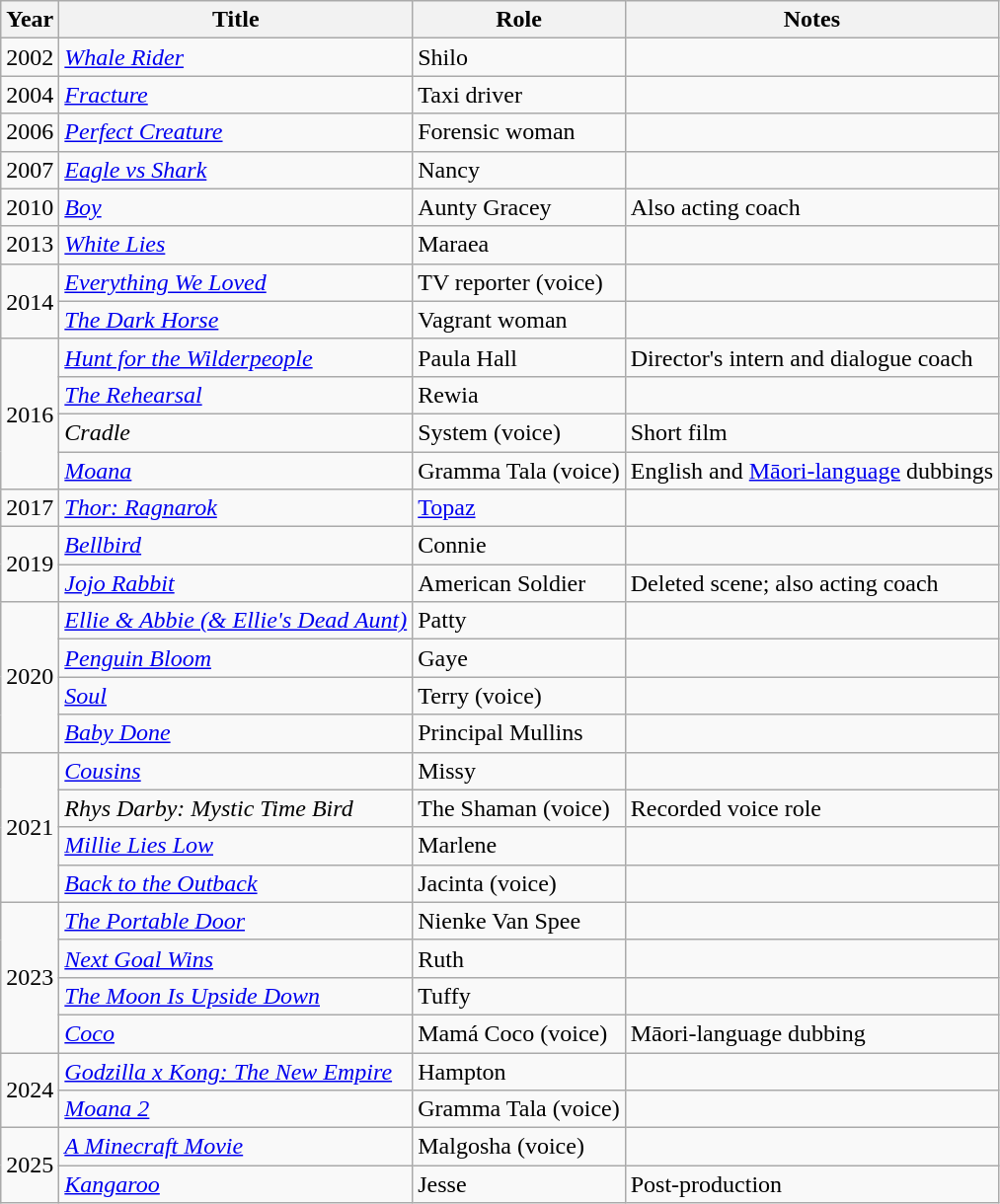<table class="wikitable plainrowheaders sortable">
<tr>
<th scope="col">Year</th>
<th scope="col">Title</th>
<th scope="col">Role</th>
<th scope="col" class="unsortable">Notes</th>
</tr>
<tr>
<td>2002</td>
<td><em><a href='#'>Whale Rider</a></em></td>
<td>Shilo</td>
<td></td>
</tr>
<tr>
<td>2004</td>
<td><em><a href='#'>Fracture</a></em></td>
<td>Taxi driver</td>
<td></td>
</tr>
<tr>
<td>2006</td>
<td><em><a href='#'>Perfect Creature</a></em></td>
<td>Forensic woman</td>
<td></td>
</tr>
<tr>
<td>2007</td>
<td><em><a href='#'>Eagle vs Shark</a></em></td>
<td>Nancy</td>
<td></td>
</tr>
<tr>
<td>2010</td>
<td><em><a href='#'>Boy</a></em></td>
<td>Aunty Gracey</td>
<td>Also acting coach</td>
</tr>
<tr>
<td>2013</td>
<td><em><a href='#'>White Lies</a></em></td>
<td>Maraea</td>
<td></td>
</tr>
<tr>
<td rowspan=2>2014</td>
<td><em><a href='#'>Everything We Loved</a></em></td>
<td>TV reporter (voice)</td>
<td></td>
</tr>
<tr>
<td><em><a href='#'>The Dark Horse</a></em></td>
<td>Vagrant woman</td>
<td></td>
</tr>
<tr>
<td rowspan=4>2016</td>
<td><em><a href='#'>Hunt for the Wilderpeople</a></em></td>
<td>Paula Hall</td>
<td>Director's intern and dialogue coach</td>
</tr>
<tr>
<td><em><a href='#'>The Rehearsal</a></em></td>
<td>Rewia</td>
<td></td>
</tr>
<tr>
<td><em>Cradle</em></td>
<td>System (voice)</td>
<td>Short film</td>
</tr>
<tr>
<td><em><a href='#'>Moana</a></em></td>
<td>Gramma Tala (voice)</td>
<td>English and <a href='#'>Māori-language</a> dubbings</td>
</tr>
<tr>
<td>2017</td>
<td><em><a href='#'>Thor: Ragnarok</a></em></td>
<td><a href='#'>Topaz</a></td>
<td></td>
</tr>
<tr>
<td rowspan=2>2019</td>
<td><em><a href='#'>Bellbird</a></em></td>
<td>Connie</td>
<td></td>
</tr>
<tr>
<td><em><a href='#'>Jojo Rabbit</a></em></td>
<td>American Soldier</td>
<td>Deleted scene; also acting coach</td>
</tr>
<tr>
<td rowspan=4>2020</td>
<td><em><a href='#'>Ellie & Abbie (& Ellie's Dead Aunt)</a></em></td>
<td>Patty</td>
<td></td>
</tr>
<tr>
<td><em><a href='#'>Penguin Bloom</a></em></td>
<td>Gaye</td>
<td></td>
</tr>
<tr>
<td><em><a href='#'>Soul</a></em></td>
<td>Terry (voice)</td>
<td></td>
</tr>
<tr>
<td><em><a href='#'>Baby Done</a></em></td>
<td>Principal Mullins</td>
<td></td>
</tr>
<tr>
<td rowspan=4>2021</td>
<td><em><a href='#'>Cousins</a></em></td>
<td>Missy</td>
</tr>
<tr>
<td><em>Rhys Darby: Mystic Time Bird</em></td>
<td>The Shaman (voice)</td>
<td>Recorded voice role</td>
</tr>
<tr>
<td><em><a href='#'>Millie Lies Low</a></em></td>
<td>Marlene</td>
<td></td>
</tr>
<tr>
<td><em><a href='#'>Back to the Outback</a></em></td>
<td>Jacinta (voice)</td>
<td></td>
</tr>
<tr>
<td rowspan=4>2023</td>
<td><em><a href='#'>The Portable Door</a></em></td>
<td>Nienke Van Spee</td>
<td></td>
</tr>
<tr>
<td><em><a href='#'>Next Goal Wins</a></em></td>
<td>Ruth</td>
<td></td>
</tr>
<tr>
<td><em><a href='#'>The Moon Is Upside Down</a></em></td>
<td>Tuffy</td>
<td></td>
</tr>
<tr>
<td><em><a href='#'>Coco</a></em></td>
<td>Mamá Coco (voice)</td>
<td>Māori-language dubbing</td>
</tr>
<tr>
<td rowspan=2>2024</td>
<td><em><a href='#'>Godzilla x Kong: The New Empire</a></em></td>
<td>Hampton</td>
<td></td>
</tr>
<tr>
<td><em><a href='#'>Moana 2</a></em></td>
<td>Gramma Tala (voice)</td>
<td></td>
</tr>
<tr>
<td rowspan="2">2025</td>
<td><em><a href='#'>A Minecraft Movie</a></em></td>
<td>Malgosha (voice)</td>
<td></td>
</tr>
<tr>
<td><em><a href='#'>Kangaroo</a></em></td>
<td>Jesse</td>
<td>Post-production</td>
</tr>
</table>
